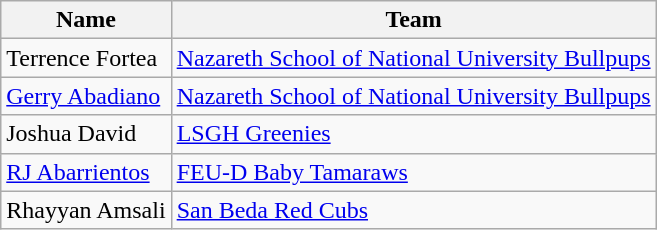<table class="wikitable">
<tr>
<th>Name</th>
<th>Team</th>
</tr>
<tr>
<td>Terrence Fortea</td>
<td><a href='#'>Nazareth School of National University Bullpups</a></td>
</tr>
<tr>
<td><a href='#'>Gerry Abadiano</a></td>
<td><a href='#'>Nazareth School of National University Bullpups</a></td>
</tr>
<tr>
<td>Joshua David</td>
<td><a href='#'>LSGH Greenies</a></td>
</tr>
<tr>
<td><a href='#'>RJ Abarrientos</a></td>
<td><a href='#'>FEU-D Baby Tamaraws</a></td>
</tr>
<tr>
<td>Rhayyan Amsali</td>
<td><a href='#'>San Beda Red Cubs</a></td>
</tr>
</table>
